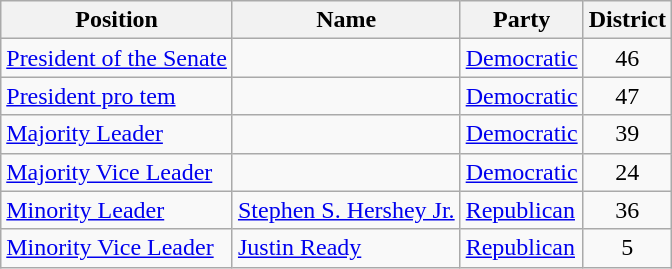<table class="wikitable sortable">
<tr>
<th>Position</th>
<th>Name</th>
<th>Party</th>
<th>District</th>
</tr>
<tr>
<td><a href='#'>President of the Senate</a></td>
<td></td>
<td><a href='#'>Democratic</a></td>
<td align="center">46</td>
</tr>
<tr>
<td><a href='#'>President pro tem</a></td>
<td></td>
<td><a href='#'>Democratic</a></td>
<td align="center">47</td>
</tr>
<tr>
<td><a href='#'>Majority Leader</a></td>
<td></td>
<td><a href='#'>Democratic</a></td>
<td align="center">39</td>
</tr>
<tr>
<td><a href='#'>Majority Vice Leader</a></td>
<td></td>
<td><a href='#'>Democratic</a></td>
<td align="center">24</td>
</tr>
<tr>
<td><a href='#'>Minority Leader</a></td>
<td><a href='#'>Stephen S. Hershey Jr.</a></td>
<td><a href='#'>Republican</a></td>
<td align="center">36</td>
</tr>
<tr>
<td><a href='#'>Minority Vice Leader</a></td>
<td><a href='#'>Justin Ready</a></td>
<td><a href='#'>Republican</a></td>
<td align="center">5</td>
</tr>
</table>
